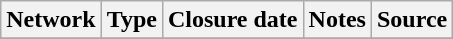<table class="wikitable sortable">
<tr>
<th>Network</th>
<th>Type</th>
<th>Closure date</th>
<th>Notes</th>
<th>Source</th>
</tr>
<tr>
</tr>
</table>
